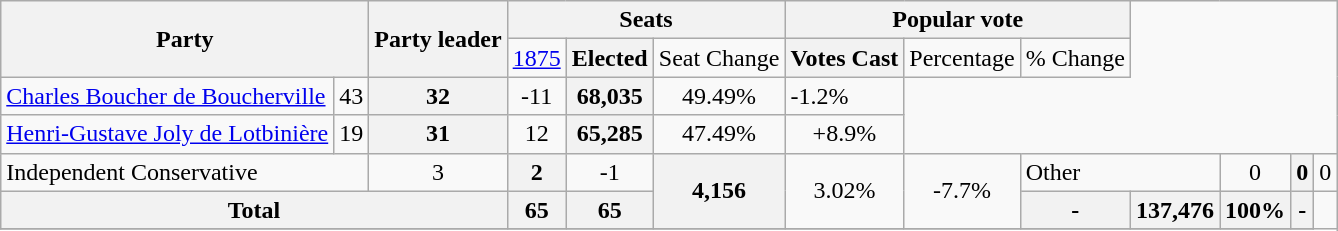<table class = "wikitable">
<tr>
<th rowspan="2" colspan="2">Party</th>
<th rowspan="2">Party leader</th>
<th colspan="3">Seats</th>
<th colspan="3">Popular vote</th>
</tr>
<tr>
<td align="center"><a href='#'>1875</a></td>
<th><strong>Elected</strong></th>
<td align="center">Seat Change</td>
<th>Votes Cast</th>
<td align="center">Percentage</td>
<td align="center">% Change</td>
</tr>
<tr>
<td><a href='#'>Charles Boucher de Boucherville</a> </td>
<td align="center">43   </td>
<th>32  </th>
<td align="center">-11   </td>
<th>68,035   </th>
<td align="center">49.49%   </td>
<td align="enter">-1.2%   </td>
</tr>
<tr>
<td><a href='#'>Henri-Gustave Joly de Lotbinière</a>  </td>
<td align="center">19   </td>
<th>31    </th>
<td align="center">12   </td>
<th>65,285   </th>
<td align="center">47.49%   </td>
<td align="center">+8.9%   </td>
</tr>
<tr>
<td colspan=2>Independent Conservative</td>
<td align="center">3   </td>
<th>2   </th>
<td align="center">-1   </td>
<th rowspan=2>4,156     </th>
<td rowspan=2 align="center">3.02%    </td>
<td rowspan=2 align="center">-7.7%   <br></td>
<td colspan=2>Other</td>
<td align="center">0   </td>
<th>0    </th>
<td align="center">0   </td>
</tr>
<tr>
<th colspan="3"><strong>Total</strong></th>
<th>65   </th>
<th>65  </th>
<th>-  </th>
<th>137,476  </th>
<th>100%   </th>
<th>-  </th>
</tr>
<tr>
</tr>
</table>
